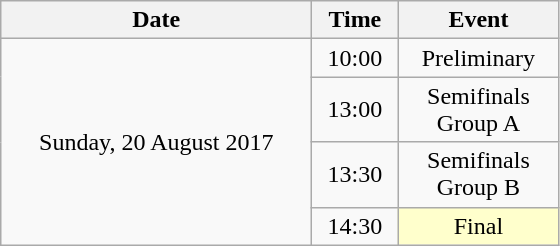<table class = "wikitable" style="text-align:center;">
<tr>
<th width=200>Date</th>
<th width=50>Time</th>
<th width=100>Event</th>
</tr>
<tr>
<td rowspan=4>Sunday, 20 August 2017</td>
<td>10:00</td>
<td>Preliminary</td>
</tr>
<tr>
<td>13:00</td>
<td>Semifinals Group A</td>
</tr>
<tr>
<td>13:30</td>
<td>Semifinals Group B</td>
</tr>
<tr>
<td>14:30</td>
<td bgcolor=ffffcc>Final</td>
</tr>
</table>
